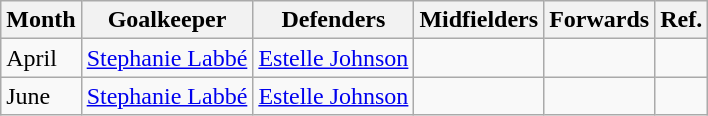<table class="wikitable">
<tr>
<th>Month</th>
<th>Goalkeeper</th>
<th>Defenders</th>
<th>Midfielders</th>
<th>Forwards</th>
<th>Ref.</th>
</tr>
<tr>
<td>April</td>
<td> <a href='#'>Stephanie Labbé</a></td>
<td> <a href='#'>Estelle Johnson</a></td>
<td></td>
<td></td>
<td></td>
</tr>
<tr>
<td>June</td>
<td> <a href='#'>Stephanie Labbé</a></td>
<td> <a href='#'>Estelle Johnson</a></td>
<td></td>
<td></td>
<td></td>
</tr>
</table>
